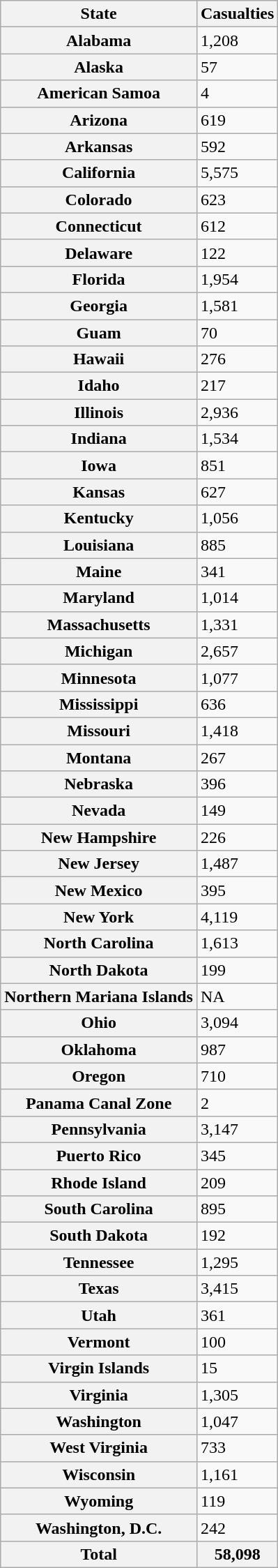<table class="wikitable sortable mw-collapsible mw-collapsed">
<tr>
<th>State</th>
<th>Casualties</th>
</tr>
<tr>
<th>Alabama</th>
<td>1,208</td>
</tr>
<tr>
<th>Alaska</th>
<td>57</td>
</tr>
<tr>
<th>American Samoa</th>
<td>4</td>
</tr>
<tr>
<th>Arizona</th>
<td>619</td>
</tr>
<tr>
<th>Arkansas</th>
<td>592</td>
</tr>
<tr>
<th>California</th>
<td>5,575</td>
</tr>
<tr>
<th>Colorado</th>
<td>623</td>
</tr>
<tr>
<th>Connecticut</th>
<td>612</td>
</tr>
<tr>
<th>Delaware</th>
<td>122</td>
</tr>
<tr>
<th>Florida</th>
<td>1,954</td>
</tr>
<tr>
<th>Georgia</th>
<td>1,581</td>
</tr>
<tr>
<th>Guam</th>
<td>70</td>
</tr>
<tr>
<th>Hawaii</th>
<td>276</td>
</tr>
<tr>
<th>Idaho</th>
<td>217</td>
</tr>
<tr>
<th>Illinois</th>
<td>2,936</td>
</tr>
<tr>
<th>Indiana</th>
<td>1,534</td>
</tr>
<tr>
<th>Iowa</th>
<td>851</td>
</tr>
<tr>
<th>Kansas</th>
<td>627</td>
</tr>
<tr>
<th>Kentucky</th>
<td>1,056</td>
</tr>
<tr>
<th>Louisiana</th>
<td>885</td>
</tr>
<tr>
<th>Maine</th>
<td>341</td>
</tr>
<tr>
<th>Maryland</th>
<td>1,014</td>
</tr>
<tr>
<th>Massachusetts</th>
<td>1,331</td>
</tr>
<tr>
<th>Michigan</th>
<td>2,657</td>
</tr>
<tr>
<th>Minnesota</th>
<td>1,077</td>
</tr>
<tr>
<th>Mississippi</th>
<td>636</td>
</tr>
<tr>
<th>Missouri</th>
<td>1,418</td>
</tr>
<tr>
<th>Montana</th>
<td>267</td>
</tr>
<tr>
<th>Nebraska</th>
<td>396</td>
</tr>
<tr>
<th>Nevada</th>
<td>149</td>
</tr>
<tr>
<th>New Hampshire</th>
<td>226</td>
</tr>
<tr>
<th>New Jersey</th>
<td>1,487</td>
</tr>
<tr>
<th>New Mexico</th>
<td>395</td>
</tr>
<tr>
<th>New York</th>
<td>4,119</td>
</tr>
<tr>
<th>North Carolina</th>
<td>1,613</td>
</tr>
<tr>
<th>North Dakota</th>
<td>199</td>
</tr>
<tr>
<th>Northern Mariana Islands</th>
<td>NA</td>
</tr>
<tr>
<th>Ohio</th>
<td>3,094</td>
</tr>
<tr>
<th>Oklahoma</th>
<td>987</td>
</tr>
<tr>
<th>Oregon</th>
<td>710</td>
</tr>
<tr>
<th>Panama Canal Zone</th>
<td>2</td>
</tr>
<tr>
<th>Pennsylvania</th>
<td>3,147</td>
</tr>
<tr>
<th>Puerto Rico</th>
<td>345</td>
</tr>
<tr>
<th>Rhode Island</th>
<td>209</td>
</tr>
<tr>
<th>South Carolina</th>
<td>895</td>
</tr>
<tr>
<th>South Dakota</th>
<td>192</td>
</tr>
<tr>
<th>Tennessee</th>
<td>1,295</td>
</tr>
<tr>
<th>Texas</th>
<td>3,415</td>
</tr>
<tr>
<th>Utah</th>
<td>361</td>
</tr>
<tr>
<th>Vermont</th>
<td>100</td>
</tr>
<tr>
<th>Virgin Islands</th>
<td>15</td>
</tr>
<tr>
<th>Virginia</th>
<td>1,305</td>
</tr>
<tr>
<th>Washington</th>
<td>1,047</td>
</tr>
<tr>
<th>West Virginia</th>
<td>733</td>
</tr>
<tr>
<th>Wisconsin</th>
<td>1,161</td>
</tr>
<tr>
<th>Wyoming</th>
<td>119</td>
</tr>
<tr>
<th>Washington, D.C.</th>
<td>242</td>
</tr>
<tr>
<th>Total</th>
<th>58,098</th>
</tr>
</table>
